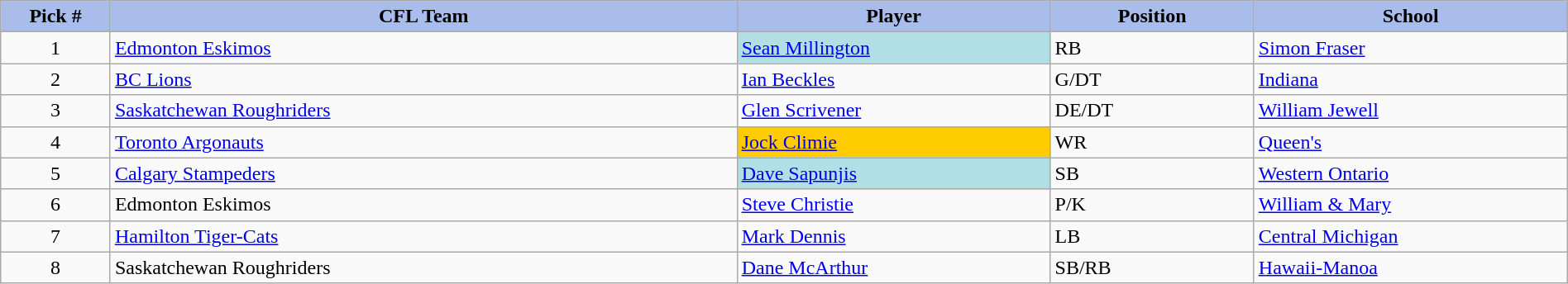<table class="wikitable" style="width: 100%">
<tr>
<th style="background:#a8bdec; width:7%;">Pick #</th>
<th style="width:40%; background:#a8bdec;">CFL Team</th>
<th style="width:20%; background:#a8bdec;">Player</th>
<th style="width:13%; background:#a8bdec;">Position</th>
<th style="width:20%; background:#a8bdec;">School</th>
</tr>
<tr>
<td align=center>1</td>
<td><a href='#'>Edmonton Eskimos</a></td>
<td bgcolor="#B0E0E6"><a href='#'>Sean Millington</a></td>
<td>RB</td>
<td><a href='#'>Simon Fraser</a></td>
</tr>
<tr>
<td align=center>2</td>
<td><a href='#'>BC Lions</a></td>
<td><a href='#'>Ian Beckles</a></td>
<td>G/DT</td>
<td><a href='#'>Indiana</a></td>
</tr>
<tr>
<td align=center>3</td>
<td><a href='#'>Saskatchewan Roughriders</a></td>
<td><a href='#'>Glen Scrivener</a></td>
<td>DE/DT</td>
<td><a href='#'>William Jewell</a></td>
</tr>
<tr>
<td align=center>4</td>
<td><a href='#'>Toronto Argonauts</a></td>
<td bgcolor="#FFCC00"><a href='#'>Jock Climie</a></td>
<td>WR</td>
<td><a href='#'>Queen's</a></td>
</tr>
<tr>
<td align=center>5</td>
<td><a href='#'>Calgary Stampeders</a></td>
<td bgcolor="#B0E0E6"><a href='#'>Dave Sapunjis</a></td>
<td>SB</td>
<td><a href='#'>Western Ontario</a></td>
</tr>
<tr>
<td align=center>6</td>
<td>Edmonton Eskimos</td>
<td><a href='#'>Steve Christie</a></td>
<td>P/K</td>
<td><a href='#'>William & Mary</a></td>
</tr>
<tr>
<td align=center>7</td>
<td><a href='#'>Hamilton Tiger-Cats</a></td>
<td><a href='#'>Mark Dennis</a></td>
<td>LB</td>
<td><a href='#'>Central Michigan</a></td>
</tr>
<tr>
<td align=center>8</td>
<td>Saskatchewan Roughriders</td>
<td><a href='#'>Dane McArthur</a></td>
<td>SB/RB</td>
<td><a href='#'>Hawaii-Manoa</a></td>
</tr>
</table>
